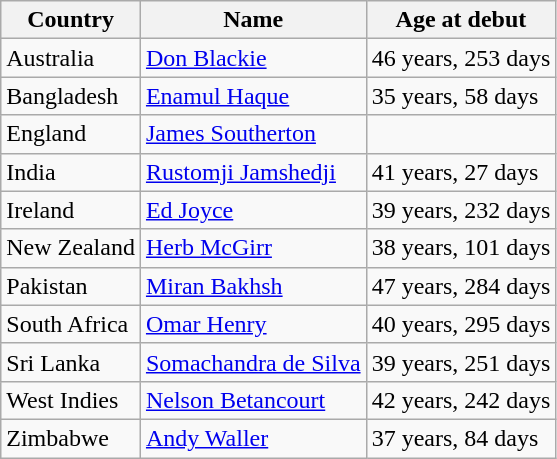<table class="wikitable sortable">
<tr>
<th>Country</th>
<th>Name</th>
<th>Age at debut</th>
</tr>
<tr>
<td>Australia</td>
<td><a href='#'>Don Blackie</a></td>
<td>46 years, 253 days</td>
</tr>
<tr>
<td>Bangladesh</td>
<td><a href='#'>Enamul Haque</a></td>
<td>35 years, 58 days</td>
</tr>
<tr>
<td>England</td>
<td><a href='#'>James Southerton</a></td>
<td></td>
</tr>
<tr>
<td>India</td>
<td><a href='#'>Rustomji Jamshedji</a></td>
<td>41 years, 27 days</td>
</tr>
<tr>
<td>Ireland</td>
<td><a href='#'>Ed Joyce</a></td>
<td>39 years, 232 days</td>
</tr>
<tr>
<td>New Zealand</td>
<td><a href='#'>Herb McGirr</a></td>
<td>38 years, 101 days</td>
</tr>
<tr>
<td>Pakistan</td>
<td><a href='#'>Miran Bakhsh</a></td>
<td>47 years, 284 days</td>
</tr>
<tr>
<td>South Africa</td>
<td><a href='#'>Omar Henry</a></td>
<td>40 years, 295 days</td>
</tr>
<tr>
<td>Sri Lanka</td>
<td><a href='#'>Somachandra de Silva</a></td>
<td>39 years, 251 days</td>
</tr>
<tr>
<td>West Indies</td>
<td><a href='#'>Nelson Betancourt</a></td>
<td>42 years, 242 days</td>
</tr>
<tr>
<td>Zimbabwe</td>
<td><a href='#'>Andy Waller</a></td>
<td>37 years, 84 days</td>
</tr>
</table>
